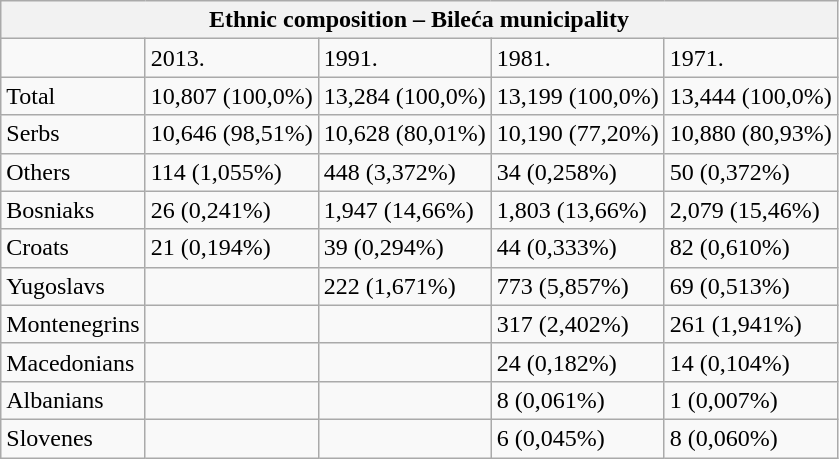<table class="wikitable">
<tr>
<th colspan="8">Ethnic composition – Bileća municipality</th>
</tr>
<tr>
<td></td>
<td>2013.</td>
<td>1991.</td>
<td>1981.</td>
<td>1971.</td>
</tr>
<tr>
<td>Total</td>
<td>10,807 (100,0%)</td>
<td>13,284 (100,0%)</td>
<td>13,199 (100,0%)</td>
<td>13,444 (100,0%)</td>
</tr>
<tr>
<td>Serbs</td>
<td>10,646 (98,51%)</td>
<td>10,628 (80,01%)</td>
<td>10,190 (77,20%)</td>
<td>10,880 (80,93%)</td>
</tr>
<tr>
<td>Others</td>
<td>114 (1,055%)</td>
<td>448 (3,372%)</td>
<td>34 (0,258%)</td>
<td>50 (0,372%)</td>
</tr>
<tr>
<td>Bosniaks</td>
<td>26 (0,241%)</td>
<td>1,947 (14,66%)</td>
<td>1,803 (13,66%)</td>
<td>2,079 (15,46%)</td>
</tr>
<tr>
<td>Croats</td>
<td>21 (0,194%)</td>
<td>39 (0,294%)</td>
<td>44 (0,333%)</td>
<td>82 (0,610%)</td>
</tr>
<tr>
<td>Yugoslavs</td>
<td></td>
<td>222 (1,671%)</td>
<td>773 (5,857%)</td>
<td>69 (0,513%)</td>
</tr>
<tr>
<td>Montenegrins</td>
<td></td>
<td></td>
<td>317 (2,402%)</td>
<td>261 (1,941%)</td>
</tr>
<tr>
<td>Macedonians</td>
<td></td>
<td></td>
<td>24 (0,182%)</td>
<td>14 (0,104%)</td>
</tr>
<tr>
<td>Albanians</td>
<td></td>
<td></td>
<td>8 (0,061%)</td>
<td>1 (0,007%)</td>
</tr>
<tr>
<td>Slovenes</td>
<td></td>
<td></td>
<td>6 (0,045%)</td>
<td>8 (0,060%)</td>
</tr>
</table>
